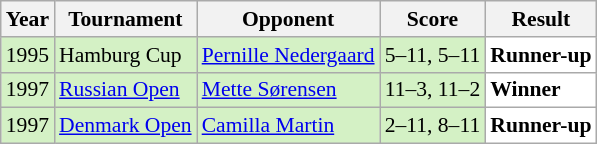<table class="sortable wikitable" style="font-size:90%;">
<tr>
<th>Year</th>
<th>Tournament</th>
<th>Opponent</th>
<th>Score</th>
<th>Result</th>
</tr>
<tr style="background:#D4F1C5">
<td align="center">1995</td>
<td align="left">Hamburg Cup</td>
<td align="left"> <a href='#'>Pernille Nedergaard</a></td>
<td align="left">5–11, 5–11</td>
<td style="text-align:left; background:white"> <strong>Runner-up</strong></td>
</tr>
<tr style="background:#D4F1C5">
<td align="center">1997</td>
<td align="left"><a href='#'>Russian Open</a></td>
<td align="left"> <a href='#'>Mette Sørensen</a></td>
<td align="left">11–3, 11–2</td>
<td style="text-align:left; background:white"> <strong>Winner</strong></td>
</tr>
<tr style="background:#D4F1C5">
<td align="center">1997</td>
<td align="left"><a href='#'>Denmark Open</a></td>
<td align="left"> <a href='#'>Camilla Martin</a></td>
<td align="left">2–11, 8–11</td>
<td style="text-align:left; background:white"> <strong>Runner-up</strong></td>
</tr>
</table>
